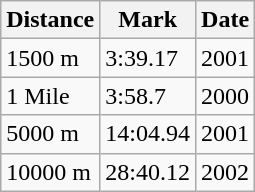<table class="wikitable">
<tr>
<th>Distance</th>
<th>Mark</th>
<th>Date</th>
</tr>
<tr>
<td>1500 m</td>
<td>3:39.17</td>
<td>2001</td>
</tr>
<tr>
<td>1 Mile</td>
<td>3:58.7</td>
<td>2000</td>
</tr>
<tr>
<td>5000 m</td>
<td>14:04.94</td>
<td>2001</td>
</tr>
<tr>
<td>10000 m</td>
<td>28:40.12</td>
<td>2002</td>
</tr>
</table>
